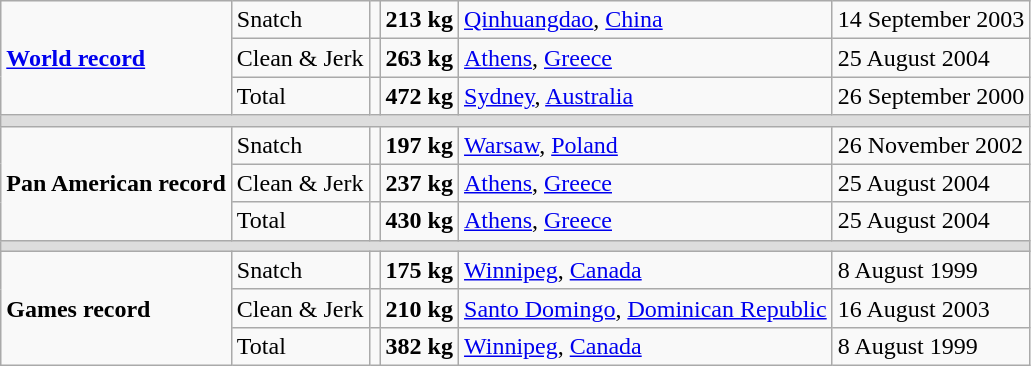<table class="wikitable">
<tr>
<td rowspan=3><strong><a href='#'>World record</a></strong></td>
<td>Snatch</td>
<td></td>
<td><strong>213 kg</strong></td>
<td><a href='#'>Qinhuangdao</a>, <a href='#'>China</a></td>
<td>14 September 2003</td>
</tr>
<tr>
<td>Clean & Jerk</td>
<td></td>
<td><strong>263 kg</strong></td>
<td><a href='#'>Athens</a>, <a href='#'>Greece</a></td>
<td>25 August 2004</td>
</tr>
<tr>
<td>Total</td>
<td></td>
<td><strong>472 kg</strong></td>
<td><a href='#'>Sydney</a>, <a href='#'>Australia</a></td>
<td>26 September 2000</td>
</tr>
<tr style="background-color:#DDDDDD;">
<td colspan=6></td>
</tr>
<tr>
<td rowspan=3><strong>Pan American record</strong></td>
<td>Snatch</td>
<td></td>
<td><strong>197 kg</strong></td>
<td><a href='#'>Warsaw</a>, <a href='#'>Poland</a></td>
<td>26 November 2002</td>
</tr>
<tr>
<td>Clean & Jerk</td>
<td></td>
<td><strong>237 kg</strong></td>
<td><a href='#'>Athens</a>, <a href='#'>Greece</a></td>
<td>25 August 2004</td>
</tr>
<tr>
<td>Total</td>
<td></td>
<td><strong>430 kg</strong></td>
<td><a href='#'>Athens</a>, <a href='#'>Greece</a></td>
<td>25 August 2004</td>
</tr>
<tr style="background-color:#DDDDDD;">
<td colspan=6></td>
</tr>
<tr>
<td rowspan=3><strong>Games record</strong></td>
<td>Snatch</td>
<td></td>
<td><strong>175 kg</strong></td>
<td><a href='#'>Winnipeg</a>, <a href='#'>Canada</a></td>
<td>8 August 1999</td>
</tr>
<tr>
<td>Clean & Jerk</td>
<td></td>
<td><strong>210 kg</strong></td>
<td><a href='#'>Santo Domingo</a>, <a href='#'>Dominican Republic</a></td>
<td>16 August 2003</td>
</tr>
<tr>
<td>Total</td>
<td></td>
<td><strong>382 kg</strong></td>
<td><a href='#'>Winnipeg</a>, <a href='#'>Canada</a></td>
<td>8 August 1999</td>
</tr>
</table>
